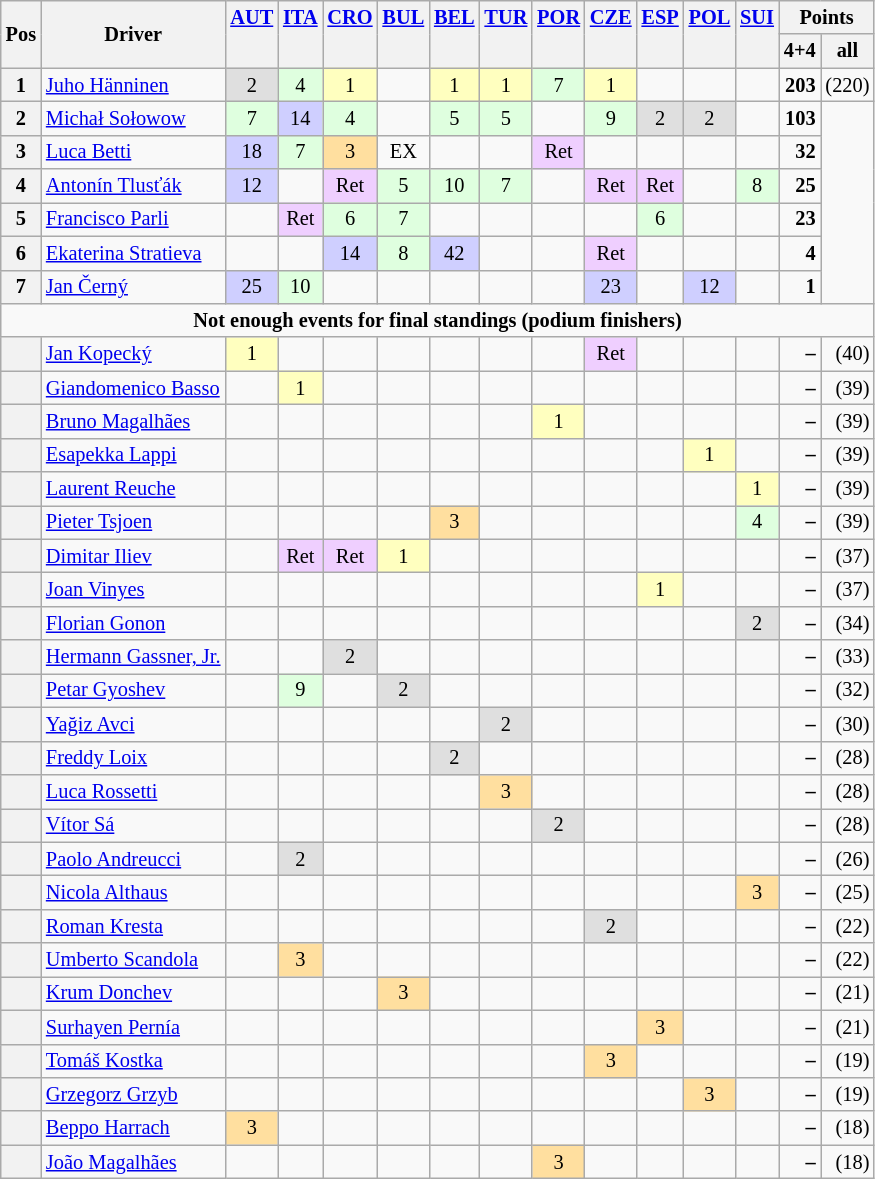<table class="wikitable" style="font-size: 85%; text-align: center;">
<tr valign="top">
<th valign="middle" rowspan=2>Pos</th>
<th valign="middle" rowspan=2>Driver</th>
<th rowspan=2><a href='#'>AUT</a><br></th>
<th rowspan=2><a href='#'>ITA</a><br></th>
<th rowspan=2><a href='#'>CRO</a><br></th>
<th rowspan=2><a href='#'>BUL</a><br></th>
<th rowspan=2><a href='#'>BEL</a><br></th>
<th rowspan=2><a href='#'>TUR</a><br></th>
<th rowspan=2><a href='#'>POR</a><br></th>
<th rowspan=2><a href='#'>CZE</a><br></th>
<th rowspan=2><a href='#'>ESP</a><br></th>
<th rowspan=2><a href='#'>POL</a><br></th>
<th rowspan=2><a href='#'>SUI</a><br></th>
<th colspan=2>Points</th>
</tr>
<tr>
<th>4+4</th>
<th>all</th>
</tr>
<tr>
<th>1</th>
<td align=left> <a href='#'>Juho Hänninen</a></td>
<td style="background:#dfdfdf;">2</td>
<td style="background:#dfffdf;">4</td>
<td style="background:#ffffbf;">1</td>
<td></td>
<td style="background:#ffffbf;">1</td>
<td style="background:#ffffbf;">1</td>
<td style="background:#dfffdf;">7</td>
<td style="background:#ffffbf;">1</td>
<td></td>
<td></td>
<td></td>
<td align=right><strong>203</strong></td>
<td align=right>(220)</td>
</tr>
<tr>
<th>2</th>
<td align=left> <a href='#'>Michał Sołowow</a></td>
<td style="background:#dfffdf;">7</td>
<td style="background:#cfcfff;">14</td>
<td style="background:#dfffdf;">4</td>
<td></td>
<td style="background:#dfffdf;">5</td>
<td style="background:#dfffdf;">5</td>
<td></td>
<td style="background:#dfffdf;">9</td>
<td style="background:#dfdfdf;">2</td>
<td style="background:#dfdfdf;">2</td>
<td></td>
<td align=right><strong>103</strong></td>
</tr>
<tr>
<th>3</th>
<td align=left> <a href='#'>Luca Betti</a></td>
<td style="background:#cfcfff;">18</td>
<td style="background:#dfffdf;">7</td>
<td style="background:#ffdf9f;">3</td>
<td>EX</td>
<td></td>
<td></td>
<td style="background:#efcfff;">Ret</td>
<td></td>
<td></td>
<td></td>
<td></td>
<td align=right><strong>32</strong></td>
</tr>
<tr>
<th>4</th>
<td align=left> <a href='#'>Antonín Tlusťák</a></td>
<td style="background:#cfcfff;">12</td>
<td></td>
<td style="background:#efcfff;">Ret</td>
<td style="background:#dfffdf;">5</td>
<td style="background:#dfffdf;">10</td>
<td style="background:#dfffdf;">7</td>
<td></td>
<td style="background:#efcfff;">Ret</td>
<td style="background:#efcfff;">Ret</td>
<td></td>
<td style="background:#dfffdf;">8</td>
<td align=right><strong>25</strong></td>
</tr>
<tr>
<th>5</th>
<td align=left> <a href='#'>Francisco Parli</a></td>
<td></td>
<td style="background:#efcfff;">Ret</td>
<td style="background:#dfffdf;">6</td>
<td style="background:#dfffdf;">7</td>
<td></td>
<td></td>
<td></td>
<td></td>
<td style="background:#dfffdf;">6</td>
<td></td>
<td></td>
<td align=right><strong>23</strong></td>
</tr>
<tr>
<th>6</th>
<td align=left> <a href='#'>Ekaterina Stratieva</a></td>
<td></td>
<td></td>
<td style="background:#cfcfff;">14</td>
<td style="background:#dfffdf;">8</td>
<td style="background:#cfcfff;">42</td>
<td></td>
<td></td>
<td style="background:#efcfff;">Ret</td>
<td></td>
<td></td>
<td></td>
<td align=right><strong>4</strong></td>
</tr>
<tr>
<th>7</th>
<td align=left> <a href='#'>Jan Černý</a></td>
<td style="background:#cfcfff;">25</td>
<td style="background:#dfffdf;">10</td>
<td></td>
<td></td>
<td></td>
<td></td>
<td></td>
<td style="background:#cfcfff;">23</td>
<td></td>
<td style="background:#cfcfff;">12</td>
<td></td>
<td align=right><strong>1</strong></td>
</tr>
<tr>
<td colspan=16><strong>Not enough events for final standings (podium finishers)</strong></td>
</tr>
<tr>
<th></th>
<td align=left> <a href='#'>Jan Kopecký</a></td>
<td style="background:#ffffbf;">1</td>
<td></td>
<td></td>
<td></td>
<td></td>
<td></td>
<td></td>
<td style="background:#efcfff;">Ret</td>
<td></td>
<td></td>
<td></td>
<td align=right><strong>–</strong></td>
<td align=right>(40)</td>
</tr>
<tr>
<th></th>
<td align=left> <a href='#'>Giandomenico Basso</a></td>
<td></td>
<td style="background:#ffffbf;">1</td>
<td></td>
<td></td>
<td></td>
<td></td>
<td></td>
<td></td>
<td></td>
<td></td>
<td></td>
<td align=right><strong>–</strong></td>
<td align=right>(39)</td>
</tr>
<tr>
<th></th>
<td align=left> <a href='#'>Bruno Magalhães</a></td>
<td></td>
<td></td>
<td></td>
<td></td>
<td></td>
<td></td>
<td style="background:#ffffbf;">1</td>
<td></td>
<td></td>
<td></td>
<td></td>
<td align=right><strong>–</strong></td>
<td align=right>(39)</td>
</tr>
<tr>
<th></th>
<td align=left> <a href='#'>Esapekka Lappi</a></td>
<td></td>
<td></td>
<td></td>
<td></td>
<td></td>
<td></td>
<td></td>
<td></td>
<td></td>
<td style="background:#ffffbf;">1</td>
<td></td>
<td align=right><strong>–</strong></td>
<td align=right>(39)</td>
</tr>
<tr>
<th></th>
<td align=left> <a href='#'>Laurent Reuche</a></td>
<td></td>
<td></td>
<td></td>
<td></td>
<td></td>
<td></td>
<td></td>
<td></td>
<td></td>
<td></td>
<td style="background:#ffffbf;">1</td>
<td align=right><strong>–</strong></td>
<td align=right>(39)</td>
</tr>
<tr>
<th></th>
<td align=left> <a href='#'>Pieter Tsjoen</a></td>
<td></td>
<td></td>
<td></td>
<td></td>
<td style="background:#ffdf9f;">3</td>
<td></td>
<td></td>
<td></td>
<td></td>
<td></td>
<td style="background:#dfffdf;">4</td>
<td align=right><strong>–</strong></td>
<td align=right>(39)</td>
</tr>
<tr>
<th></th>
<td align=left> <a href='#'>Dimitar Iliev</a></td>
<td></td>
<td style="background:#efcfff;">Ret</td>
<td style="background:#efcfff;">Ret</td>
<td style="background:#ffffbf;">1</td>
<td></td>
<td></td>
<td></td>
<td></td>
<td></td>
<td></td>
<td></td>
<td align=right><strong>–</strong></td>
<td align=right>(37)</td>
</tr>
<tr>
<th></th>
<td align=left> <a href='#'>Joan Vinyes</a></td>
<td></td>
<td></td>
<td></td>
<td></td>
<td></td>
<td></td>
<td></td>
<td></td>
<td style="background:#ffffbf;">1</td>
<td></td>
<td></td>
<td align=right><strong>–</strong></td>
<td align=right>(37)</td>
</tr>
<tr>
<th></th>
<td align=left> <a href='#'>Florian Gonon</a></td>
<td></td>
<td></td>
<td></td>
<td></td>
<td></td>
<td></td>
<td></td>
<td></td>
<td></td>
<td></td>
<td style="background:#dfdfdf;">2</td>
<td align=right><strong>–</strong></td>
<td align=right>(34)</td>
</tr>
<tr>
<th></th>
<td align=left> <a href='#'>Hermann Gassner, Jr.</a></td>
<td></td>
<td></td>
<td style="background:#dfdfdf;">2</td>
<td></td>
<td></td>
<td></td>
<td></td>
<td></td>
<td></td>
<td></td>
<td></td>
<td align=right><strong>–</strong></td>
<td align=right>(33)</td>
</tr>
<tr>
<th></th>
<td align=left> <a href='#'>Petar Gyoshev</a></td>
<td></td>
<td style="background:#dfffdf;">9</td>
<td></td>
<td style="background:#dfdfdf;">2</td>
<td></td>
<td></td>
<td></td>
<td></td>
<td></td>
<td></td>
<td></td>
<td align=right><strong>–</strong></td>
<td align=right>(32)</td>
</tr>
<tr>
<th></th>
<td align=left> <a href='#'>Yağiz Avci</a></td>
<td></td>
<td></td>
<td></td>
<td></td>
<td></td>
<td style="background:#dfdfdf;">2</td>
<td></td>
<td></td>
<td></td>
<td></td>
<td></td>
<td align=right><strong>–</strong></td>
<td align=right>(30)</td>
</tr>
<tr>
<th></th>
<td align=left> <a href='#'>Freddy Loix</a></td>
<td></td>
<td></td>
<td></td>
<td></td>
<td style="background:#dfdfdf;">2</td>
<td></td>
<td></td>
<td></td>
<td></td>
<td></td>
<td></td>
<td align=right><strong>–</strong></td>
<td align=right>(28)</td>
</tr>
<tr>
<th></th>
<td align=left> <a href='#'>Luca Rossetti</a></td>
<td></td>
<td></td>
<td></td>
<td></td>
<td></td>
<td style="background:#ffdf9f;">3</td>
<td></td>
<td></td>
<td></td>
<td></td>
<td></td>
<td align=right><strong>–</strong></td>
<td align=right>(28)</td>
</tr>
<tr>
<th></th>
<td align=left> <a href='#'>Vítor Sá</a></td>
<td></td>
<td></td>
<td></td>
<td></td>
<td></td>
<td></td>
<td style="background:#dfdfdf;">2</td>
<td></td>
<td></td>
<td></td>
<td></td>
<td align=right><strong>–</strong></td>
<td align=right>(28)</td>
</tr>
<tr>
<th></th>
<td align=left> <a href='#'>Paolo Andreucci</a></td>
<td></td>
<td style="background:#dfdfdf;">2</td>
<td></td>
<td></td>
<td></td>
<td></td>
<td></td>
<td></td>
<td></td>
<td></td>
<td></td>
<td align=right><strong>–</strong></td>
<td align=right>(26)</td>
</tr>
<tr>
<th></th>
<td align=left> <a href='#'>Nicola Althaus</a></td>
<td></td>
<td></td>
<td></td>
<td></td>
<td></td>
<td></td>
<td></td>
<td></td>
<td></td>
<td></td>
<td style="background:#ffdf9f;">3</td>
<td align=right><strong>–</strong></td>
<td align=right>(25)</td>
</tr>
<tr>
<th></th>
<td align=left> <a href='#'>Roman Kresta</a></td>
<td></td>
<td></td>
<td></td>
<td></td>
<td></td>
<td></td>
<td></td>
<td style="background:#dfdfdf;">2</td>
<td></td>
<td></td>
<td></td>
<td align=right><strong>–</strong></td>
<td align=right>(22)</td>
</tr>
<tr>
<th></th>
<td align=left> <a href='#'>Umberto Scandola</a></td>
<td></td>
<td style="background:#ffdf9f;">3</td>
<td></td>
<td></td>
<td></td>
<td></td>
<td></td>
<td></td>
<td></td>
<td></td>
<td></td>
<td align=right><strong>–</strong></td>
<td align=right>(22)</td>
</tr>
<tr>
<th></th>
<td align=left> <a href='#'>Krum Donchev</a></td>
<td></td>
<td></td>
<td></td>
<td style="background:#ffdf9f;">3</td>
<td></td>
<td></td>
<td></td>
<td></td>
<td></td>
<td></td>
<td></td>
<td align=right><strong>–</strong></td>
<td align=right>(21)</td>
</tr>
<tr>
<th></th>
<td align=left> <a href='#'>Surhayen Pernía</a></td>
<td></td>
<td></td>
<td></td>
<td></td>
<td></td>
<td></td>
<td></td>
<td></td>
<td style="background:#ffdf9f;">3</td>
<td></td>
<td></td>
<td align=right><strong>–</strong></td>
<td align=right>(21)</td>
</tr>
<tr>
<th></th>
<td align=left> <a href='#'>Tomáš Kostka</a></td>
<td></td>
<td></td>
<td></td>
<td></td>
<td></td>
<td></td>
<td></td>
<td style="background:#ffdf9f;">3</td>
<td></td>
<td></td>
<td></td>
<td align=right><strong>–</strong></td>
<td align=right>(19)</td>
</tr>
<tr>
<th></th>
<td align=left> <a href='#'>Grzegorz Grzyb</a></td>
<td></td>
<td></td>
<td></td>
<td></td>
<td></td>
<td></td>
<td></td>
<td></td>
<td></td>
<td style="background:#ffdf9f;">3</td>
<td></td>
<td align=right><strong>–</strong></td>
<td align=right>(19)</td>
</tr>
<tr>
<th></th>
<td align=left> <a href='#'>Beppo Harrach</a></td>
<td style="background:#ffdf9f;">3</td>
<td></td>
<td></td>
<td></td>
<td></td>
<td></td>
<td></td>
<td></td>
<td></td>
<td></td>
<td></td>
<td align=right><strong>–</strong></td>
<td align=right>(18)</td>
</tr>
<tr>
<th></th>
<td align=left> <a href='#'>João Magalhães</a></td>
<td></td>
<td></td>
<td></td>
<td></td>
<td></td>
<td></td>
<td style="background:#ffdf9f;">3</td>
<td></td>
<td></td>
<td></td>
<td></td>
<td align=right><strong>–</strong></td>
<td align=right>(18)</td>
</tr>
</table>
